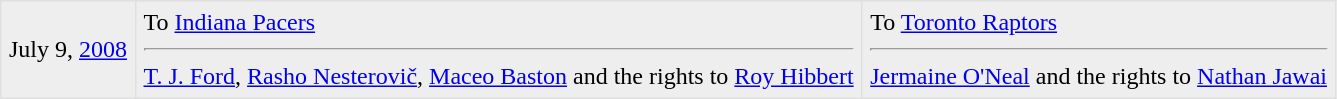<table border=1 style="border-collapse:collapse; background-color:#eeeeee" bordercolor="#DFDFDF" cellpadding="5">
<tr>
<td>July 9, <a href='#'>2008</a></td>
<td valign="top">To <a href='#'>Indiana Pacers</a><hr><a href='#'>T. J. Ford</a>, <a href='#'>Rasho Nesterovič</a>, <a href='#'>Maceo Baston</a> and the rights to <a href='#'>Roy Hibbert</a></td>
<td valign="top">To <a href='#'>Toronto Raptors</a><hr><a href='#'>Jermaine O'Neal</a> and the rights to <a href='#'>Nathan Jawai</a></td>
</tr>
</table>
